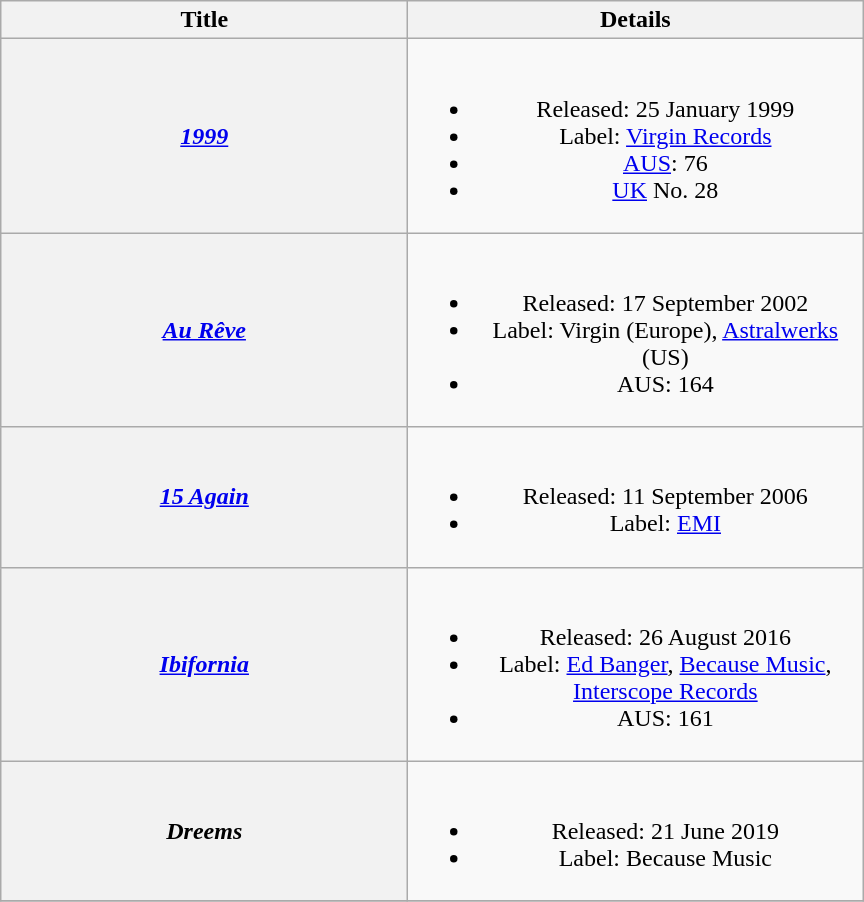<table class="wikitable plainrowheaders" style="text-align:center;">
<tr>
<th scope="col" style="width:16.5em;">Title</th>
<th scope="col" style="width:18.5em;">Details</th>
</tr>
<tr>
<th scope="row"><em><a href='#'>1999</a></em></th>
<td><br><ul><li>Released: 25 January 1999</li><li>Label: <a href='#'>Virgin Records</a></li><li><a href='#'>AUS</a>: 76</li><li><a href='#'>UK</a> No. 28</li></ul></td>
</tr>
<tr>
<th scope="row"><em><a href='#'>Au Rêve</a></em></th>
<td><br><ul><li>Released: 17 September 2002</li><li>Label: Virgin (Europe), <a href='#'>Astralwerks</a> (US)</li><li>AUS: 164</li></ul></td>
</tr>
<tr>
<th scope="row"><em><a href='#'>15 Again</a></em></th>
<td><br><ul><li>Released: 11 September 2006</li><li>Label: <a href='#'>EMI</a></li></ul></td>
</tr>
<tr>
<th scope="row"><em><a href='#'>Ibifornia</a></em></th>
<td><br><ul><li>Released: 26 August 2016</li><li>Label: <a href='#'>Ed Banger</a>, <a href='#'>Because Music</a>, <a href='#'>Interscope Records</a></li><li>AUS: 161</li></ul></td>
</tr>
<tr>
<th scope="row"><em>Dreems</em></th>
<td><br><ul><li>Released: 21 June 2019</li><li>Label: Because Music</li></ul></td>
</tr>
<tr>
</tr>
</table>
